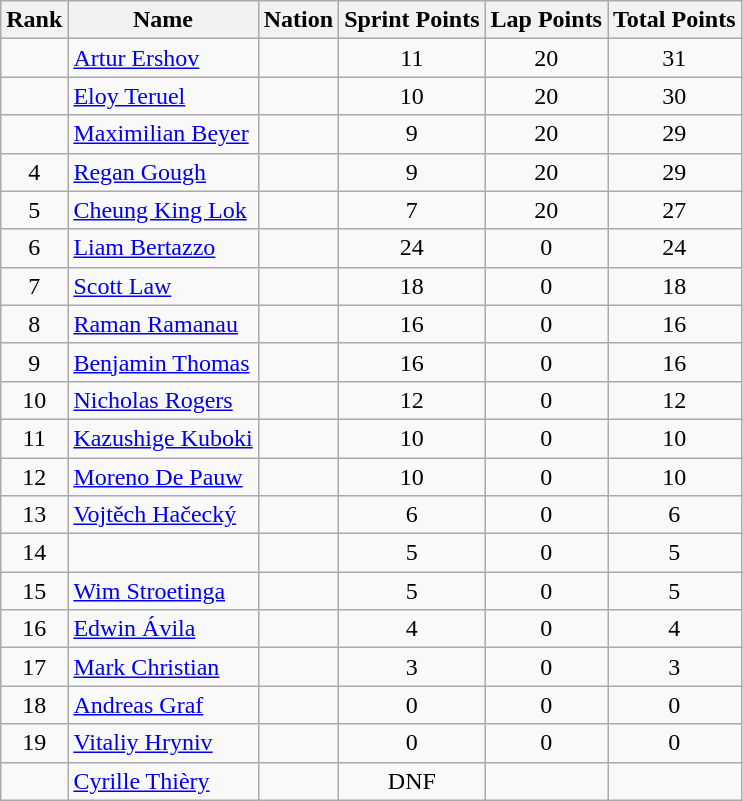<table class="wikitable sortable" style="text-align:center">
<tr>
<th>Rank</th>
<th>Name</th>
<th>Nation</th>
<th>Sprint Points</th>
<th>Lap Points</th>
<th>Total Points</th>
</tr>
<tr>
<td></td>
<td align=left><a href='#'>Artur Ershov</a></td>
<td align=left></td>
<td>11</td>
<td>20</td>
<td>31</td>
</tr>
<tr>
<td></td>
<td align=left><a href='#'>Eloy Teruel</a></td>
<td align=left></td>
<td>10</td>
<td>20</td>
<td>30</td>
</tr>
<tr>
<td></td>
<td align=left><a href='#'>Maximilian Beyer</a></td>
<td align=left></td>
<td>9</td>
<td>20</td>
<td>29</td>
</tr>
<tr>
<td>4</td>
<td align=left><a href='#'>Regan Gough</a></td>
<td align=left></td>
<td>9</td>
<td>20</td>
<td>29</td>
</tr>
<tr>
<td>5</td>
<td align=left><a href='#'>Cheung King Lok</a></td>
<td align=left></td>
<td>7</td>
<td>20</td>
<td>27</td>
</tr>
<tr>
<td>6</td>
<td align=left><a href='#'>Liam Bertazzo</a></td>
<td align=left></td>
<td>24</td>
<td>0</td>
<td>24</td>
</tr>
<tr>
<td>7</td>
<td align=left><a href='#'>Scott Law</a></td>
<td align=left></td>
<td>18</td>
<td>0</td>
<td>18</td>
</tr>
<tr>
<td>8</td>
<td align=left><a href='#'>Raman Ramanau</a></td>
<td align=left></td>
<td>16</td>
<td>0</td>
<td>16</td>
</tr>
<tr>
<td>9</td>
<td align=left><a href='#'>Benjamin Thomas</a></td>
<td align=left></td>
<td>16</td>
<td>0</td>
<td>16</td>
</tr>
<tr>
<td>10</td>
<td align=left><a href='#'>Nicholas Rogers</a></td>
<td align=left></td>
<td>12</td>
<td>0</td>
<td>12</td>
</tr>
<tr>
<td>11</td>
<td align=left><a href='#'>Kazushige Kuboki</a></td>
<td align=left></td>
<td>10</td>
<td>0</td>
<td>10</td>
</tr>
<tr>
<td>12</td>
<td align=left><a href='#'>Moreno De Pauw</a></td>
<td align=left></td>
<td>10</td>
<td>0</td>
<td>10</td>
</tr>
<tr>
<td>13</td>
<td align=left><a href='#'>Vojtěch Hačecký</a></td>
<td align=left></td>
<td>6</td>
<td>0</td>
<td>6</td>
</tr>
<tr>
<td>14</td>
<td align=left></td>
<td align=left></td>
<td>5</td>
<td>0</td>
<td>5</td>
</tr>
<tr>
<td>15</td>
<td align=left><a href='#'>Wim Stroetinga</a></td>
<td align=left></td>
<td>5</td>
<td>0</td>
<td>5</td>
</tr>
<tr>
<td>16</td>
<td align=left><a href='#'>Edwin Ávila</a></td>
<td align=left></td>
<td>4</td>
<td>0</td>
<td>4</td>
</tr>
<tr>
<td>17</td>
<td align=left><a href='#'>Mark Christian</a></td>
<td align=left></td>
<td>3</td>
<td>0</td>
<td>3</td>
</tr>
<tr>
<td>18</td>
<td align=left><a href='#'>Andreas Graf</a></td>
<td align=left></td>
<td>0</td>
<td>0</td>
<td>0</td>
</tr>
<tr>
<td>19</td>
<td align=left><a href='#'>Vitaliy Hryniv</a></td>
<td align=left></td>
<td>0</td>
<td>0</td>
<td>0</td>
</tr>
<tr>
<td></td>
<td align=left><a href='#'>Cyrille Thièry</a></td>
<td align=left></td>
<td>DNF</td>
<td></td>
<td></td>
</tr>
</table>
